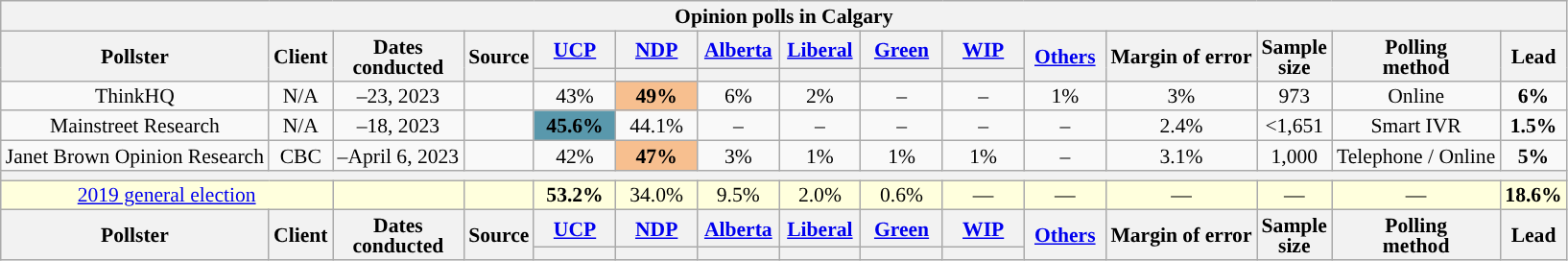<table class="wikitable mw-datatable mw-collapsible mw-collapsed" style="text-align:center;font-size:90%;line-height:14px">
<tr>
<th colspan="15">Opinion polls in Calgary</th>
</tr>
<tr>
<th rowspan="2">Pollster</th>
<th rowspan="2">Client</th>
<th rowspan="2">Dates<br>conducted</th>
<th rowspan="2">Source</th>
<th style="width:50px;" class="unsortable"><a href='#'>UCP</a></th>
<th style="width:50px;" class="unsortable"><a href='#'>NDP</a></th>
<th style="width:50px;" class="unsortable"><a href='#'>Alberta</a></th>
<th style="width:50px;" class="unsortable"><a href='#'>Liberal</a></th>
<th style="width:50px;" class="unsortable"><a href='#'>Green</a></th>
<th style="width:50px;" class="unsortable"><a href='#'>WIP</a></th>
<th rowspan="2" style="width:50px;"><a href='#'>Others</a></th>
<th rowspan="2">Margin of error</th>
<th rowspan="2">Sample<br>size</th>
<th rowspan="2">Polling<br>method</th>
<th rowspan="2" style="width:20px;">Lead</th>
</tr>
<tr>
<th style="background:"></th>
<th style="background:"></th>
<th style="background:"></th>
<th style="background:"></th>
<th style="background:"></th>
<th style="background:"></th>
</tr>
<tr>
<td>ThinkHQ</td>
<td>N/A</td>
<td>–23, 2023</td>
<td></td>
<td>43%</td>
<td style="text-align:center;background:#f7bf8f"><strong>49%</strong></td>
<td>6%</td>
<td>2%</td>
<td>–</td>
<td>–</td>
<td>1%</td>
<td>3%</td>
<td>973</td>
<td>Online</td>
<td style="background:"><strong>6%</strong></td>
</tr>
<tr>
<td>Mainstreet Research</td>
<td>N/A</td>
<td>–18, 2023</td>
<td></td>
<td style="background:#5998AC;"><strong>45.6%</strong></td>
<td>44.1%</td>
<td>–</td>
<td>–</td>
<td>–</td>
<td>–</td>
<td>–</td>
<td>2.4%</td>
<td><1,651</td>
<td>Smart IVR</td>
<td style="background:"><strong>1.5%</strong></td>
</tr>
<tr>
<td>Janet Brown Opinion Research</td>
<td>CBC</td>
<td>–April 6, 2023</td>
<td></td>
<td>42%</td>
<td style="text-align:center;background:#f7bf8f"><strong>47%</strong></td>
<td>3%</td>
<td>1%</td>
<td>1%</td>
<td>1%</td>
<td>–</td>
<td>3.1%</td>
<td>1,000</td>
<td>Telephone / Online</td>
<td style="background:"><strong>5%</strong></td>
</tr>
<tr>
<th colspan="15"></th>
</tr>
<tr style="background:#ffd;">
<td colspan="2"><a href='#'>2019 general election</a></td>
<td></td>
<td></td>
<td><strong>53.2%</strong></td>
<td>34.0%</td>
<td>9.5%</td>
<td>2.0%</td>
<td>0.6%</td>
<td>—</td>
<td>—</td>
<td>—</td>
<td>—</td>
<td>—</td>
<td style="background:"><strong>18.6%</strong></td>
</tr>
<tr>
<th rowspan="2">Pollster</th>
<th rowspan="2">Client</th>
<th rowspan="2">Dates<br>conducted</th>
<th rowspan="2">Source</th>
<th style="width:50px;" class="unsortable"><a href='#'>UCP</a></th>
<th style="width:50px;" class="unsortable"><a href='#'>NDP</a></th>
<th style="width:50px;" class="unsortable"><a href='#'>Alberta</a></th>
<th style="width:50px;" class="unsortable"><a href='#'>Liberal</a></th>
<th style="width:50px;" class="unsortable"><a href='#'>Green</a></th>
<th style="width:50px;" class="unsortable"><a href='#'>WIP</a></th>
<th rowspan="2" style="width:50px;"><a href='#'>Others</a></th>
<th rowspan="2">Margin of error</th>
<th rowspan="2">Sample<br>size</th>
<th rowspan="2">Polling<br>method</th>
<th rowspan="2" style="width:20px;">Lead</th>
</tr>
<tr>
<th style="background:"></th>
<th style="background:"></th>
<th style="background:"></th>
<th style="background:"></th>
<th style="background:"></th>
<th style="background:"></th>
</tr>
</table>
